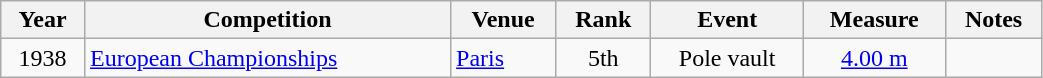<table class="wikitable" width=55% style="font-size:100%; text-align:center;">
<tr>
<th>Year</th>
<th>Competition</th>
<th>Venue</th>
<th>Rank</th>
<th>Event</th>
<th>Measure</th>
<th>Notes</th>
</tr>
<tr>
<td rowspan=1>1938</td>
<td rowspan=1 align=left><a href='#'>European Championships</a></td>
<td rowspan=1 align=left> <a href='#'>Paris</a></td>
<td>5th</td>
<td>Pole vault</td>
<td><a href='#'>4.00 m</a></td>
<td></td>
</tr>
</table>
